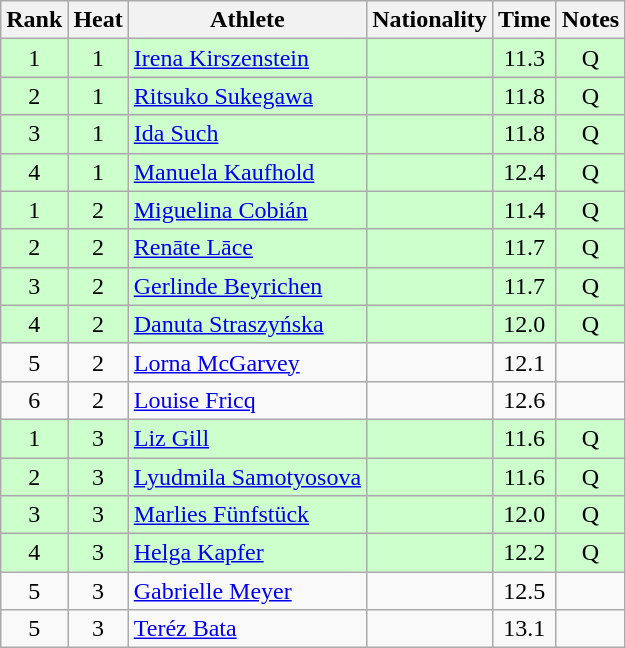<table class="wikitable sortable" style="text-align:center">
<tr>
<th>Rank</th>
<th>Heat</th>
<th>Athlete</th>
<th>Nationality</th>
<th>Time</th>
<th>Notes</th>
</tr>
<tr bgcolor=ccffcc>
<td>1</td>
<td>1</td>
<td align=left><a href='#'>Irena Kirszenstein</a></td>
<td align=left></td>
<td>11.3</td>
<td>Q</td>
</tr>
<tr bgcolor=ccffcc>
<td>2</td>
<td>1</td>
<td align=left><a href='#'>Ritsuko Sukegawa</a></td>
<td align=left></td>
<td>11.8</td>
<td>Q</td>
</tr>
<tr bgcolor=ccffcc>
<td>3</td>
<td>1</td>
<td align=left><a href='#'>Ida Such</a></td>
<td align=left></td>
<td>11.8</td>
<td>Q</td>
</tr>
<tr bgcolor=ccffcc>
<td>4</td>
<td>1</td>
<td align=left><a href='#'>Manuela Kaufhold</a></td>
<td align=left></td>
<td>12.4</td>
<td>Q</td>
</tr>
<tr bgcolor=ccffcc>
<td>1</td>
<td>2</td>
<td align=left><a href='#'>Miguelina Cobián</a></td>
<td align=left></td>
<td>11.4</td>
<td>Q</td>
</tr>
<tr bgcolor=ccffcc>
<td>2</td>
<td>2</td>
<td align=left><a href='#'>Renāte Lāce</a></td>
<td align=left></td>
<td>11.7</td>
<td>Q</td>
</tr>
<tr bgcolor=ccffcc>
<td>3</td>
<td>2</td>
<td align=left><a href='#'>Gerlinde Beyrichen</a></td>
<td align=left></td>
<td>11.7</td>
<td>Q</td>
</tr>
<tr bgcolor=ccffcc>
<td>4</td>
<td>2</td>
<td align=left><a href='#'>Danuta Straszyńska</a></td>
<td align=left></td>
<td>12.0</td>
<td>Q</td>
</tr>
<tr>
<td>5</td>
<td>2</td>
<td align=left><a href='#'>Lorna McGarvey</a></td>
<td align=left></td>
<td>12.1</td>
<td></td>
</tr>
<tr>
<td>6</td>
<td>2</td>
<td align=left><a href='#'>Louise Fricq</a></td>
<td align=left></td>
<td>12.6</td>
<td></td>
</tr>
<tr bgcolor=ccffcc>
<td>1</td>
<td>3</td>
<td align=left><a href='#'>Liz Gill</a></td>
<td align=left></td>
<td>11.6</td>
<td>Q</td>
</tr>
<tr bgcolor=ccffcc>
<td>2</td>
<td>3</td>
<td align=left><a href='#'>Lyudmila Samotyosova</a></td>
<td align=left></td>
<td>11.6</td>
<td>Q</td>
</tr>
<tr bgcolor=ccffcc>
<td>3</td>
<td>3</td>
<td align=left><a href='#'>Marlies Fünfstück</a></td>
<td align=left></td>
<td>12.0</td>
<td>Q</td>
</tr>
<tr bgcolor=ccffcc>
<td>4</td>
<td>3</td>
<td align=left><a href='#'>Helga Kapfer</a></td>
<td align=left></td>
<td>12.2</td>
<td>Q</td>
</tr>
<tr>
<td>5</td>
<td>3</td>
<td align=left><a href='#'>Gabrielle Meyer</a></td>
<td align=left></td>
<td>12.5</td>
<td></td>
</tr>
<tr>
<td>5</td>
<td>3</td>
<td align=left><a href='#'>Teréz Bata</a></td>
<td align=left></td>
<td>13.1</td>
<td></td>
</tr>
</table>
